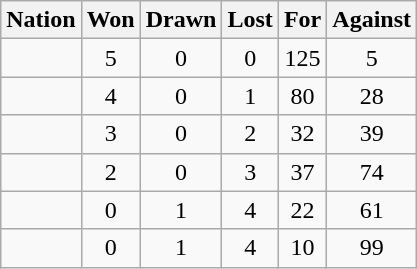<table class="wikitable" style="text-align: center;">
<tr>
<th>Nation</th>
<th>Won</th>
<th>Drawn</th>
<th>Lost</th>
<th>For</th>
<th>Against</th>
</tr>
<tr>
<td align="left"></td>
<td>5</td>
<td>0</td>
<td>0</td>
<td>125</td>
<td>5</td>
</tr>
<tr>
<td align="left"></td>
<td>4</td>
<td>0</td>
<td>1</td>
<td>80</td>
<td>28</td>
</tr>
<tr>
<td align="left"></td>
<td>3</td>
<td>0</td>
<td>2</td>
<td>32</td>
<td>39</td>
</tr>
<tr>
<td align="left"></td>
<td>2</td>
<td>0</td>
<td>3</td>
<td>37</td>
<td>74</td>
</tr>
<tr>
<td align="left"></td>
<td>0</td>
<td>1</td>
<td>4</td>
<td>22</td>
<td>61</td>
</tr>
<tr>
<td align="left"></td>
<td>0</td>
<td>1</td>
<td>4</td>
<td>10</td>
<td>99</td>
</tr>
</table>
